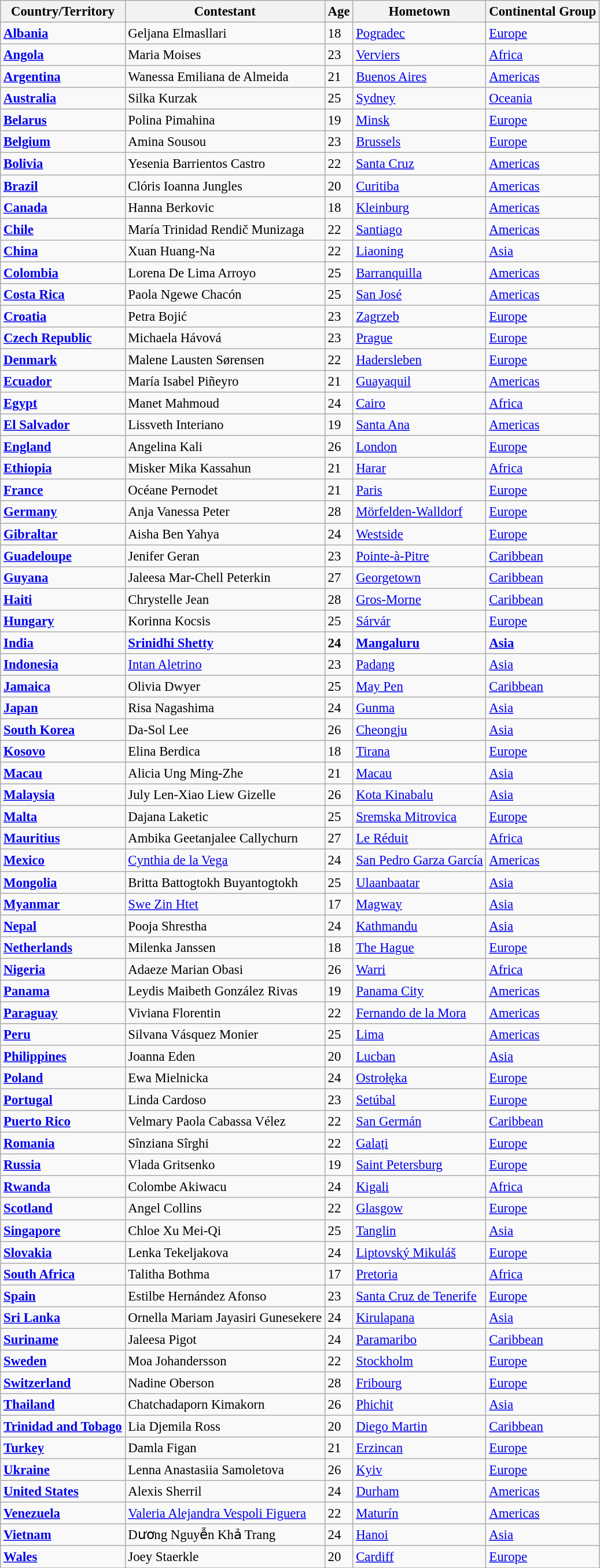<table class="wikitable sortable" style="font-size: 95%;">
<tr>
<th>Country/Territory</th>
<th>Contestant</th>
<th>Age</th>
<th>Hometown</th>
<th>Continental Group</th>
</tr>
<tr>
<td><strong> <a href='#'>Albania</a></strong></td>
<td>Geljana Elmasllari</td>
<td>18</td>
<td><a href='#'>Pogradec</a></td>
<td><a href='#'>Europe</a></td>
</tr>
<tr>
<td><strong> <a href='#'>Angola</a></strong></td>
<td>Maria Moises</td>
<td>23</td>
<td><a href='#'>Verviers</a></td>
<td><a href='#'>Africa</a></td>
</tr>
<tr>
<td><strong> <a href='#'>Argentina</a></strong></td>
<td>Wanessa Emiliana de Almeida</td>
<td>21</td>
<td><a href='#'>Buenos Aires</a></td>
<td><a href='#'>Americas</a></td>
</tr>
<tr>
<td><strong> <a href='#'>Australia</a></strong></td>
<td>Silka Kurzak</td>
<td>25</td>
<td><a href='#'>Sydney</a></td>
<td><a href='#'>Oceania</a></td>
</tr>
<tr>
<td><strong> <a href='#'>Belarus</a></strong></td>
<td>Polina Pimahina</td>
<td>19</td>
<td><a href='#'>Minsk</a></td>
<td><a href='#'>Europe</a></td>
</tr>
<tr>
<td><strong> <a href='#'>Belgium</a></strong></td>
<td>Amina Sousou</td>
<td>23</td>
<td><a href='#'>Brussels</a></td>
<td><a href='#'>Europe</a></td>
</tr>
<tr>
<td><strong> <a href='#'>Bolivia</a></strong></td>
<td>Yesenia Barrientos Castro</td>
<td>22</td>
<td><a href='#'>Santa Cruz</a></td>
<td><a href='#'>Americas</a></td>
</tr>
<tr>
<td><strong> <a href='#'>Brazil</a></strong></td>
<td>Clóris Ioanna Jungles</td>
<td>20</td>
<td><a href='#'>Curitiba</a></td>
<td><a href='#'>Americas</a></td>
</tr>
<tr>
<td><strong> <a href='#'>Canada</a></strong></td>
<td>Hanna Berkovic</td>
<td>18</td>
<td><a href='#'>Kleinburg</a></td>
<td><a href='#'>Americas</a></td>
</tr>
<tr>
<td><strong> <a href='#'>Chile</a></strong></td>
<td>María Trinidad Rendič Munizaga</td>
<td>22</td>
<td><a href='#'>Santiago</a></td>
<td><a href='#'>Americas</a></td>
</tr>
<tr>
<td><strong> <a href='#'>China</a></strong></td>
<td>Xuan Huang-Na</td>
<td>22</td>
<td><a href='#'>Liaoning</a></td>
<td><a href='#'>Asia</a></td>
</tr>
<tr>
<td><strong> <a href='#'>Colombia</a></strong></td>
<td>Lorena De Lima Arroyo</td>
<td>25</td>
<td><a href='#'>Barranquilla</a></td>
<td><a href='#'>Americas</a></td>
</tr>
<tr>
<td><strong> <a href='#'>Costa Rica</a></strong></td>
<td>Paola Ngewe Chacón</td>
<td>25</td>
<td><a href='#'>San José</a></td>
<td><a href='#'>Americas</a></td>
</tr>
<tr>
<td><strong> <a href='#'>Croatia</a></strong></td>
<td>Petra Bojić</td>
<td>23</td>
<td><a href='#'>Zagrzeb</a></td>
<td><a href='#'>Europe</a></td>
</tr>
<tr>
<td><strong> <a href='#'>Czech Republic</a></strong></td>
<td>Michaela Hávová</td>
<td>23</td>
<td><a href='#'>Prague</a></td>
<td><a href='#'>Europe</a></td>
</tr>
<tr>
<td><strong> <a href='#'>Denmark</a></strong></td>
<td>Malene Lausten Sørensen</td>
<td>22</td>
<td><a href='#'>Hadersleben</a></td>
<td><a href='#'>Europe</a></td>
</tr>
<tr>
<td><strong> <a href='#'>Ecuador</a></strong></td>
<td>María Isabel Piñeyro</td>
<td>21</td>
<td><a href='#'>Guayaquil</a></td>
<td><a href='#'>Americas</a></td>
</tr>
<tr>
<td><strong> <a href='#'>Egypt</a></strong></td>
<td>Manet Mahmoud</td>
<td>24</td>
<td><a href='#'>Cairo</a></td>
<td><a href='#'>Africa</a></td>
</tr>
<tr>
<td><strong> <a href='#'>El Salvador</a></strong></td>
<td>Lissveth Interiano</td>
<td>19</td>
<td><a href='#'>Santa Ana</a></td>
<td><a href='#'>Americas</a></td>
</tr>
<tr>
<td><strong> <a href='#'>England</a></strong></td>
<td>Angelina Kali</td>
<td>26</td>
<td><a href='#'>London</a></td>
<td><a href='#'>Europe</a></td>
</tr>
<tr>
<td><strong> <a href='#'>Ethiopia</a></strong></td>
<td>Misker Mika Kassahun</td>
<td>21</td>
<td><a href='#'>Harar</a></td>
<td><a href='#'>Africa</a></td>
</tr>
<tr>
<td><strong> <a href='#'>France</a></strong></td>
<td>Océane Pernodet</td>
<td>21</td>
<td><a href='#'>Paris</a></td>
<td><a href='#'>Europe</a></td>
</tr>
<tr>
<td><strong> <a href='#'>Germany</a></strong></td>
<td>Anja Vanessa Peter</td>
<td>28</td>
<td><a href='#'>Mörfelden-Walldorf</a></td>
<td><a href='#'>Europe</a></td>
</tr>
<tr>
<td><strong> <a href='#'>Gibraltar</a></strong></td>
<td>Aisha Ben Yahya</td>
<td>24</td>
<td><a href='#'>Westside</a></td>
<td><a href='#'>Europe</a></td>
</tr>
<tr>
<td><strong> <a href='#'>Guadeloupe</a></strong></td>
<td>Jenifer Geran</td>
<td>23</td>
<td><a href='#'>Pointe-à-Pitre</a></td>
<td><a href='#'>Caribbean</a></td>
</tr>
<tr>
<td><strong> <a href='#'>Guyana</a></strong></td>
<td>Jaleesa Mar-Chell Peterkin</td>
<td>27</td>
<td><a href='#'>Georgetown</a></td>
<td><a href='#'>Caribbean</a></td>
</tr>
<tr>
<td><strong> <a href='#'>Haiti</a></strong></td>
<td>Chrystelle Jean</td>
<td>28</td>
<td><a href='#'>Gros-Morne</a></td>
<td><a href='#'>Caribbean</a></td>
</tr>
<tr>
<td><strong> <a href='#'>Hungary</a></strong></td>
<td>Korinna Kocsis</td>
<td>25</td>
<td><a href='#'>Sárvár</a></td>
<td><a href='#'>Europe</a></td>
</tr>
<tr>
<td><strong> <a href='#'>India</a></strong></td>
<td><strong><a href='#'>Srinidhi Shetty</a></strong></td>
<td><strong>24</strong></td>
<td><strong><a href='#'>Mangaluru</a></strong></td>
<td><strong><a href='#'>Asia</a></strong></td>
</tr>
<tr>
<td><strong> <a href='#'>Indonesia</a></strong></td>
<td><a href='#'>Intan Aletrino</a></td>
<td>23</td>
<td><a href='#'>Padang</a></td>
<td><a href='#'>Asia</a></td>
</tr>
<tr>
<td><strong> <a href='#'>Jamaica</a></strong></td>
<td>Olivia Dwyer</td>
<td>25</td>
<td><a href='#'>May Pen</a></td>
<td><a href='#'>Caribbean</a></td>
</tr>
<tr>
<td><strong> <a href='#'>Japan</a></strong></td>
<td>Risa Nagashima</td>
<td>24</td>
<td><a href='#'>Gunma</a></td>
<td><a href='#'>Asia</a></td>
</tr>
<tr>
<td><strong> <a href='#'>South Korea</a></strong></td>
<td>Da-Sol Lee</td>
<td>26</td>
<td><a href='#'>Cheongju</a></td>
<td><a href='#'>Asia</a></td>
</tr>
<tr>
<td><strong> <a href='#'>Kosovo</a></strong></td>
<td>Elina Berdica</td>
<td>18</td>
<td><a href='#'>Tirana</a></td>
<td><a href='#'>Europe</a></td>
</tr>
<tr>
<td><strong> <a href='#'>Macau</a></strong></td>
<td>Alicia Ung Ming-Zhe</td>
<td>21</td>
<td><a href='#'>Macau</a></td>
<td><a href='#'>Asia</a></td>
</tr>
<tr>
<td><strong> <a href='#'>Malaysia</a></strong></td>
<td>July Len-Xiao Liew Gizelle</td>
<td>26</td>
<td><a href='#'>Kota Kinabalu</a></td>
<td><a href='#'>Asia</a></td>
</tr>
<tr>
<td><strong> <a href='#'>Malta</a></strong></td>
<td>Dajana Laketic</td>
<td>25</td>
<td><a href='#'>Sremska Mitrovica</a></td>
<td><a href='#'>Europe</a></td>
</tr>
<tr>
<td><strong> <a href='#'>Mauritius</a></strong></td>
<td>Ambika Geetanjalee Callychurn</td>
<td>27</td>
<td><a href='#'>Le Réduit</a></td>
<td><a href='#'>Africa</a></td>
</tr>
<tr>
<td><strong> <a href='#'>Mexico</a></strong></td>
<td><a href='#'>Cynthia de la Vega</a></td>
<td>24</td>
<td><a href='#'>San Pedro Garza García</a></td>
<td><a href='#'>Americas</a></td>
</tr>
<tr>
<td><strong> <a href='#'>Mongolia</a></strong></td>
<td>Britta Battogtokh Buyantogtokh</td>
<td>25</td>
<td><a href='#'>Ulaanbaatar</a></td>
<td><a href='#'>Asia</a></td>
</tr>
<tr>
<td><strong> <a href='#'>Myanmar</a></strong></td>
<td><a href='#'>Swe Zin Htet</a></td>
<td>17</td>
<td><a href='#'>Magway</a></td>
<td><a href='#'>Asia</a></td>
</tr>
<tr>
<td><strong> <a href='#'>Nepal</a></strong></td>
<td>Pooja Shrestha</td>
<td>24</td>
<td><a href='#'>Kathmandu</a></td>
<td><a href='#'>Asia</a></td>
</tr>
<tr>
<td><strong> <a href='#'>Netherlands</a></strong></td>
<td>Milenka Janssen</td>
<td>18</td>
<td><a href='#'>The Hague</a></td>
<td><a href='#'>Europe</a></td>
</tr>
<tr>
<td><strong> <a href='#'>Nigeria</a></strong></td>
<td>Adaeze Marian Obasi</td>
<td>26</td>
<td><a href='#'>Warri</a></td>
<td><a href='#'>Africa</a></td>
</tr>
<tr>
<td><strong> <a href='#'>Panama</a></strong></td>
<td>Leydis Maibeth González Rivas</td>
<td>19</td>
<td><a href='#'>Panama City</a></td>
<td><a href='#'>Americas</a></td>
</tr>
<tr>
<td><strong> <a href='#'>Paraguay</a></strong></td>
<td>Viviana Florentin</td>
<td>22</td>
<td><a href='#'>Fernando de la Mora</a></td>
<td><a href='#'>Americas</a></td>
</tr>
<tr>
<td><strong> <a href='#'>Peru</a></strong></td>
<td>Silvana Vásquez Monier</td>
<td>25</td>
<td><a href='#'>Lima</a></td>
<td><a href='#'>Americas</a></td>
</tr>
<tr>
<td><strong> <a href='#'>Philippines</a></strong></td>
<td>Joanna Eden</td>
<td>20</td>
<td><a href='#'>Lucban</a></td>
<td><a href='#'>Asia</a></td>
</tr>
<tr>
<td><strong> <a href='#'>Poland</a></strong></td>
<td>Ewa Mielnicka</td>
<td>24</td>
<td><a href='#'>Ostrołęka</a></td>
<td><a href='#'>Europe</a></td>
</tr>
<tr>
<td><strong> <a href='#'>Portugal</a></strong></td>
<td>Linda Cardoso</td>
<td>23</td>
<td><a href='#'>Setúbal</a></td>
<td><a href='#'>Europe</a></td>
</tr>
<tr>
<td><strong> <a href='#'>Puerto Rico</a></strong></td>
<td>Velmary Paola Cabassa Vélez</td>
<td>22</td>
<td><a href='#'>San Germán</a></td>
<td><a href='#'>Caribbean</a></td>
</tr>
<tr>
<td><strong> <a href='#'>Romania</a></strong></td>
<td>Sînziana Sîrghi</td>
<td>22</td>
<td><a href='#'>Galați</a></td>
<td><a href='#'>Europe</a></td>
</tr>
<tr>
<td><strong> <a href='#'>Russia</a></strong></td>
<td>Vlada Gritsenko</td>
<td>19</td>
<td><a href='#'>Saint Petersburg</a></td>
<td><a href='#'>Europe</a></td>
</tr>
<tr>
<td><strong> <a href='#'>Rwanda</a></strong></td>
<td>Colombe Akiwacu</td>
<td>24</td>
<td><a href='#'>Kigali</a></td>
<td><a href='#'>Africa</a></td>
</tr>
<tr>
<td><strong> <a href='#'>Scotland</a></strong></td>
<td>Angel Collins</td>
<td>22</td>
<td><a href='#'>Glasgow</a></td>
<td><a href='#'>Europe</a></td>
</tr>
<tr>
<td><strong> <a href='#'>Singapore</a></strong></td>
<td>Chloe Xu Mei-Qi</td>
<td>25</td>
<td><a href='#'>Tanglin</a></td>
<td><a href='#'>Asia</a></td>
</tr>
<tr>
<td><strong> <a href='#'>Slovakia</a></strong></td>
<td>Lenka Tekeljakova</td>
<td>24</td>
<td><a href='#'>Liptovský Mikuláš</a></td>
<td><a href='#'>Europe</a></td>
</tr>
<tr>
<td><strong> <a href='#'>South Africa</a></strong></td>
<td>Talitha Bothma</td>
<td>17</td>
<td><a href='#'>Pretoria</a></td>
<td><a href='#'>Africa</a></td>
</tr>
<tr>
<td><strong> <a href='#'>Spain</a></strong></td>
<td>Estilbe Hernández Afonso</td>
<td>23</td>
<td><a href='#'>Santa Cruz de Tenerife</a></td>
<td><a href='#'>Europe</a></td>
</tr>
<tr>
<td><strong> <a href='#'>Sri Lanka</a></strong></td>
<td>Ornella Mariam Jayasiri Gunesekere</td>
<td>24</td>
<td><a href='#'>Kirulapana</a></td>
<td><a href='#'>Asia</a></td>
</tr>
<tr>
<td><strong> <a href='#'>Suriname</a></strong></td>
<td>Jaleesa Pigot</td>
<td>24</td>
<td><a href='#'>Paramaribo</a></td>
<td><a href='#'>Caribbean</a></td>
</tr>
<tr>
<td><strong> <a href='#'>Sweden</a></strong></td>
<td>Moa Johandersson</td>
<td>22</td>
<td><a href='#'>Stockholm</a></td>
<td><a href='#'>Europe</a></td>
</tr>
<tr>
<td><strong> <a href='#'>Switzerland</a></strong></td>
<td>Nadine Oberson</td>
<td>28</td>
<td><a href='#'>Fribourg</a></td>
<td><a href='#'>Europe</a></td>
</tr>
<tr>
<td><strong> <a href='#'>Thailand</a></strong></td>
<td>Chatchadaporn Kimakorn</td>
<td>26</td>
<td><a href='#'>Phichit</a></td>
<td><a href='#'>Asia</a></td>
</tr>
<tr>
<td><strong> <a href='#'>Trinidad and Tobago</a></strong></td>
<td>Lia Djemila Ross</td>
<td>20</td>
<td><a href='#'>Diego Martin</a></td>
<td><a href='#'>Caribbean</a></td>
</tr>
<tr>
<td><strong> <a href='#'>Turkey</a></strong></td>
<td>Damla Figan</td>
<td>21</td>
<td><a href='#'>Erzincan</a></td>
<td><a href='#'>Europe</a></td>
</tr>
<tr>
<td><strong> <a href='#'>Ukraine</a></strong></td>
<td>Lenna Anastasiia Samoletova</td>
<td>26</td>
<td><a href='#'>Kyiv</a></td>
<td><a href='#'>Europe</a></td>
</tr>
<tr>
<td><strong> <a href='#'>United States</a></strong></td>
<td>Alexis Sherril</td>
<td>24</td>
<td><a href='#'>Durham</a></td>
<td><a href='#'>Americas</a></td>
</tr>
<tr>
<td><strong> <a href='#'>Venezuela</a></strong></td>
<td><a href='#'>Valeria Alejandra Vespoli Figuera</a></td>
<td>22</td>
<td><a href='#'>Maturín</a></td>
<td><a href='#'>Americas</a></td>
</tr>
<tr>
<td><strong> <a href='#'>Vietnam</a></strong></td>
<td>Dương Nguyễn Khả Trang</td>
<td>24</td>
<td><a href='#'>Hanoi</a></td>
<td><a href='#'>Asia</a></td>
</tr>
<tr>
<td><strong> <a href='#'>Wales</a></strong></td>
<td>Joey Staerkle</td>
<td>20</td>
<td><a href='#'>Cardiff</a></td>
<td><a href='#'>Europe</a></td>
</tr>
<tr>
</tr>
</table>
